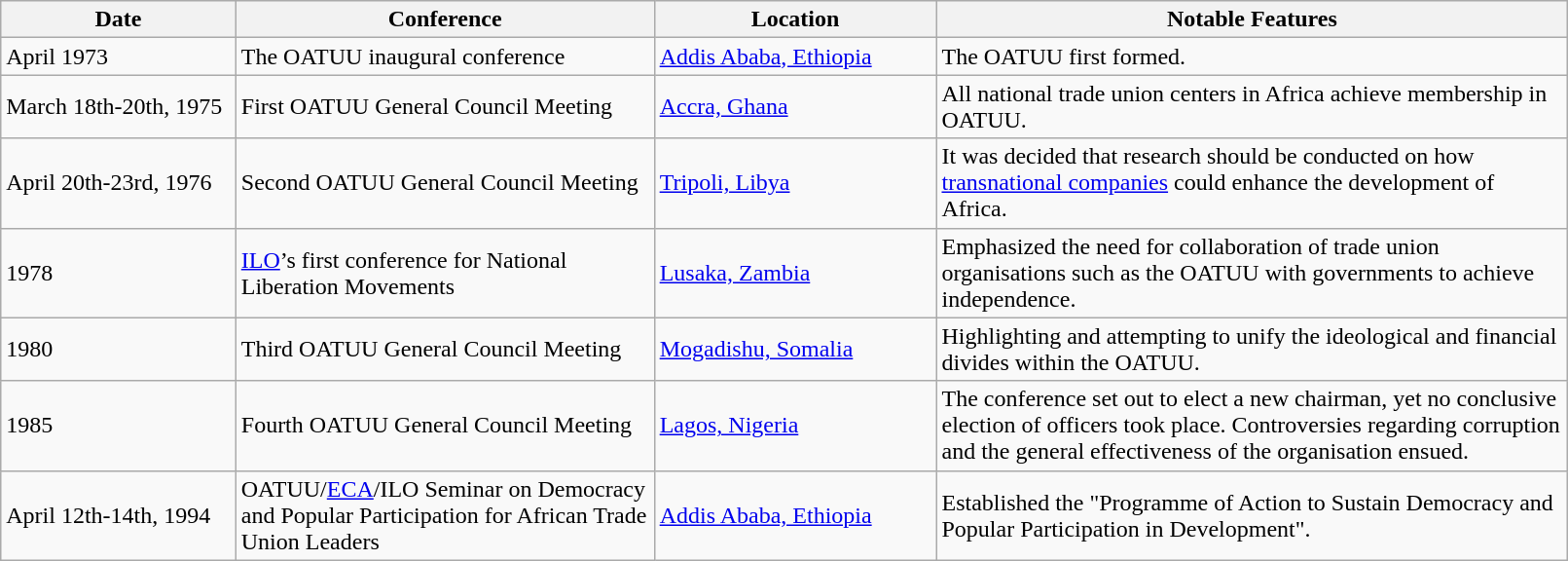<table class="wikitable" style="width: 85%;">
<tr>
<th style="width:15%">Date</th>
<th>Conference</th>
<th style="width:18%">Location</th>
<th>Notable Features</th>
</tr>
<tr>
<td>April 1973</td>
<td>The OATUU inaugural conference</td>
<td><a href='#'>Addis Ababa, Ethiopia</a></td>
<td>The OATUU first formed.</td>
</tr>
<tr>
<td>March 18th-20th, 1975</td>
<td>First OATUU General Council Meeting</td>
<td><a href='#'>Accra, Ghana</a></td>
<td>All national trade union centers in Africa achieve membership in OATUU.</td>
</tr>
<tr>
<td>April 20th-23rd, 1976</td>
<td>Second OATUU General Council Meeting</td>
<td><a href='#'>Tripoli, Libya</a></td>
<td>It was decided that research should be conducted on how <a href='#'>transnational companies</a> could enhance the development of Africa.</td>
</tr>
<tr>
<td>1978</td>
<td><a href='#'>ILO</a>’s first conference for National Liberation Movements</td>
<td><a href='#'>Lusaka, Zambia</a></td>
<td>Emphasized the need for collaboration of trade union organisations such as the OATUU with governments to achieve independence.</td>
</tr>
<tr>
<td>1980</td>
<td>Third OATUU General Council Meeting</td>
<td><a href='#'>Mogadishu, Somalia</a></td>
<td>Highlighting and attempting to unify the ideological and financial divides within the OATUU.</td>
</tr>
<tr>
<td>1985</td>
<td>Fourth OATUU General Council Meeting</td>
<td><a href='#'>Lagos, Nigeria</a></td>
<td>The conference set out to elect a new chairman, yet no conclusive election of officers took place. Controversies regarding corruption and the general effectiveness of the organisation ensued.</td>
</tr>
<tr>
<td>April 12th-14th, 1994</td>
<td>OATUU/<a href='#'>ECA</a>/ILO Seminar on Democracy and Popular Participation for African Trade Union Leaders</td>
<td><a href='#'>Addis Ababa, Ethiopia</a></td>
<td>Established the "Programme of Action to Sustain Democracy and Popular Participation in Development".</td>
</tr>
</table>
